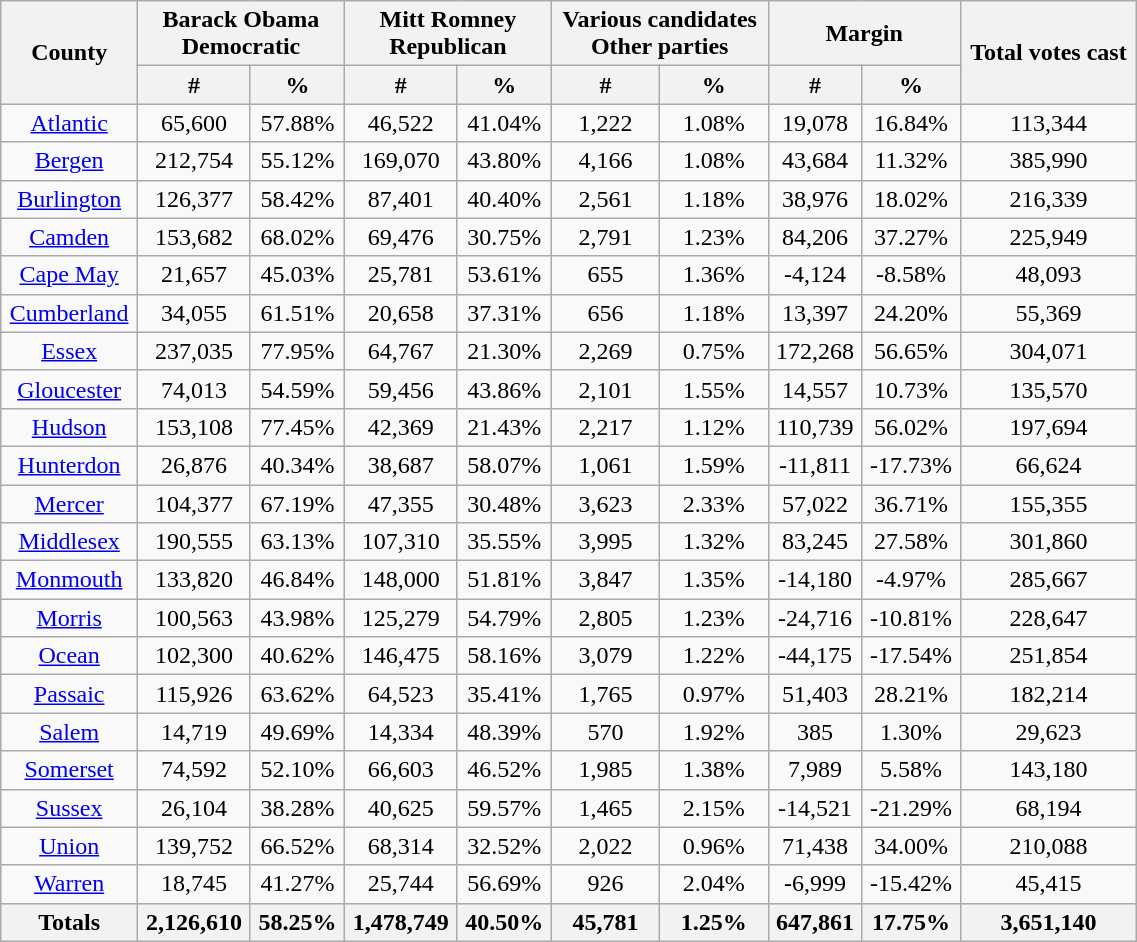<table width="60%"  class="wikitable sortable" style="text-align:center">
<tr>
<th style="text-align:center;" rowspan="2">County</th>
<th style="text-align:center;" colspan="2">Barack Obama<br>Democratic</th>
<th style="text-align:center;" colspan="2">Mitt Romney<br>Republican</th>
<th style="text-align:center;" colspan="2">Various candidates<br>Other parties</th>
<th style="text-align:center;" colspan="2">Margin</th>
<th style="text-align:center;" rowspan="2">Total votes cast</th>
</tr>
<tr>
<th style="text-align:center;" data-sort-type="number">#</th>
<th style="text-align:center;" data-sort-type="number">%</th>
<th style="text-align:center;" data-sort-type="number">#</th>
<th style="text-align:center;" data-sort-type="number">%</th>
<th style="text-align:center;" data-sort-type="number">#</th>
<th style="text-align:center;" data-sort-type="number">%</th>
<th style="text-align:center;" data-sort-type="number">#</th>
<th style="text-align:center;" data-sort-type="number">%</th>
</tr>
<tr style="text-align:center;">
<td><a href='#'>Atlantic</a></td>
<td>65,600</td>
<td>57.88%</td>
<td>46,522</td>
<td>41.04%</td>
<td>1,222</td>
<td>1.08%</td>
<td>19,078</td>
<td>16.84%</td>
<td>113,344</td>
</tr>
<tr style="text-align:center;">
<td><a href='#'>Bergen</a></td>
<td>212,754</td>
<td>55.12%</td>
<td>169,070</td>
<td>43.80%</td>
<td>4,166</td>
<td>1.08%</td>
<td>43,684</td>
<td>11.32%</td>
<td>385,990</td>
</tr>
<tr style="text-align:center;">
<td><a href='#'>Burlington</a></td>
<td>126,377</td>
<td>58.42%</td>
<td>87,401</td>
<td>40.40%</td>
<td>2,561</td>
<td>1.18%</td>
<td>38,976</td>
<td>18.02%</td>
<td>216,339</td>
</tr>
<tr style="text-align:center;">
<td><a href='#'>Camden</a></td>
<td>153,682</td>
<td>68.02%</td>
<td>69,476</td>
<td>30.75%</td>
<td>2,791</td>
<td>1.23%</td>
<td>84,206</td>
<td>37.27%</td>
<td>225,949</td>
</tr>
<tr style="text-align:center;">
<td><a href='#'>Cape May</a></td>
<td>21,657</td>
<td>45.03%</td>
<td>25,781</td>
<td>53.61%</td>
<td>655</td>
<td>1.36%</td>
<td>-4,124</td>
<td>-8.58%</td>
<td>48,093</td>
</tr>
<tr style="text-align:center;">
<td><a href='#'>Cumberland</a></td>
<td>34,055</td>
<td>61.51%</td>
<td>20,658</td>
<td>37.31%</td>
<td>656</td>
<td>1.18%</td>
<td>13,397</td>
<td>24.20%</td>
<td>55,369</td>
</tr>
<tr style="text-align:center;">
<td><a href='#'>Essex</a></td>
<td>237,035</td>
<td>77.95%</td>
<td>64,767</td>
<td>21.30%</td>
<td>2,269</td>
<td>0.75%</td>
<td>172,268</td>
<td>56.65%</td>
<td>304,071</td>
</tr>
<tr style="text-align:center;">
<td><a href='#'>Gloucester</a></td>
<td>74,013</td>
<td>54.59%</td>
<td>59,456</td>
<td>43.86%</td>
<td>2,101</td>
<td>1.55%</td>
<td>14,557</td>
<td>10.73%</td>
<td>135,570</td>
</tr>
<tr style="text-align:center;">
<td><a href='#'>Hudson</a></td>
<td>153,108</td>
<td>77.45%</td>
<td>42,369</td>
<td>21.43%</td>
<td>2,217</td>
<td>1.12%</td>
<td>110,739</td>
<td>56.02%</td>
<td>197,694</td>
</tr>
<tr style="text-align:center;">
<td><a href='#'>Hunterdon</a></td>
<td>26,876</td>
<td>40.34%</td>
<td>38,687</td>
<td>58.07%</td>
<td>1,061</td>
<td>1.59%</td>
<td>-11,811</td>
<td>-17.73%</td>
<td>66,624</td>
</tr>
<tr style="text-align:center;">
<td><a href='#'>Mercer</a></td>
<td>104,377</td>
<td>67.19%</td>
<td>47,355</td>
<td>30.48%</td>
<td>3,623</td>
<td>2.33%</td>
<td>57,022</td>
<td>36.71%</td>
<td>155,355</td>
</tr>
<tr style="text-align:center;">
<td><a href='#'>Middlesex</a></td>
<td>190,555</td>
<td>63.13%</td>
<td>107,310</td>
<td>35.55%</td>
<td>3,995</td>
<td>1.32%</td>
<td>83,245</td>
<td>27.58%</td>
<td>301,860</td>
</tr>
<tr style="text-align:center;">
<td><a href='#'>Monmouth</a></td>
<td>133,820</td>
<td>46.84%</td>
<td>148,000</td>
<td>51.81%</td>
<td>3,847</td>
<td>1.35%</td>
<td>-14,180</td>
<td>-4.97%</td>
<td>285,667</td>
</tr>
<tr style="text-align:center;">
<td><a href='#'>Morris</a></td>
<td>100,563</td>
<td>43.98%</td>
<td>125,279</td>
<td>54.79%</td>
<td>2,805</td>
<td>1.23%</td>
<td>-24,716</td>
<td>-10.81%</td>
<td>228,647</td>
</tr>
<tr style="text-align:center;">
<td><a href='#'>Ocean</a></td>
<td>102,300</td>
<td>40.62%</td>
<td>146,475</td>
<td>58.16%</td>
<td>3,079</td>
<td>1.22%</td>
<td>-44,175</td>
<td>-17.54%</td>
<td>251,854</td>
</tr>
<tr style="text-align:center;">
<td><a href='#'>Passaic</a></td>
<td>115,926</td>
<td>63.62%</td>
<td>64,523</td>
<td>35.41%</td>
<td>1,765</td>
<td>0.97%</td>
<td>51,403</td>
<td>28.21%</td>
<td>182,214</td>
</tr>
<tr style="text-align:center;">
<td><a href='#'>Salem</a></td>
<td>14,719</td>
<td>49.69%</td>
<td>14,334</td>
<td>48.39%</td>
<td>570</td>
<td>1.92%</td>
<td>385</td>
<td>1.30%</td>
<td>29,623</td>
</tr>
<tr style="text-align:center;">
<td><a href='#'>Somerset</a></td>
<td>74,592</td>
<td>52.10%</td>
<td>66,603</td>
<td>46.52%</td>
<td>1,985</td>
<td>1.38%</td>
<td>7,989</td>
<td>5.58%</td>
<td>143,180</td>
</tr>
<tr style="text-align:center;">
<td><a href='#'>Sussex</a></td>
<td>26,104</td>
<td>38.28%</td>
<td>40,625</td>
<td>59.57%</td>
<td>1,465</td>
<td>2.15%</td>
<td>-14,521</td>
<td>-21.29%</td>
<td>68,194</td>
</tr>
<tr style="text-align:center;">
<td><a href='#'>Union</a></td>
<td>139,752</td>
<td>66.52%</td>
<td>68,314</td>
<td>32.52%</td>
<td>2,022</td>
<td>0.96%</td>
<td>71,438</td>
<td>34.00%</td>
<td>210,088</td>
</tr>
<tr style="text-align:center;">
<td><a href='#'>Warren</a></td>
<td>18,745</td>
<td>41.27%</td>
<td>25,744</td>
<td>56.69%</td>
<td>926</td>
<td>2.04%</td>
<td>-6,999</td>
<td>-15.42%</td>
<td>45,415</td>
</tr>
<tr>
<th>Totals</th>
<th>2,126,610</th>
<th>58.25%</th>
<th>1,478,749</th>
<th>40.50%</th>
<th>45,781</th>
<th>1.25%</th>
<th>647,861</th>
<th>17.75%</th>
<th>3,651,140</th>
</tr>
</table>
